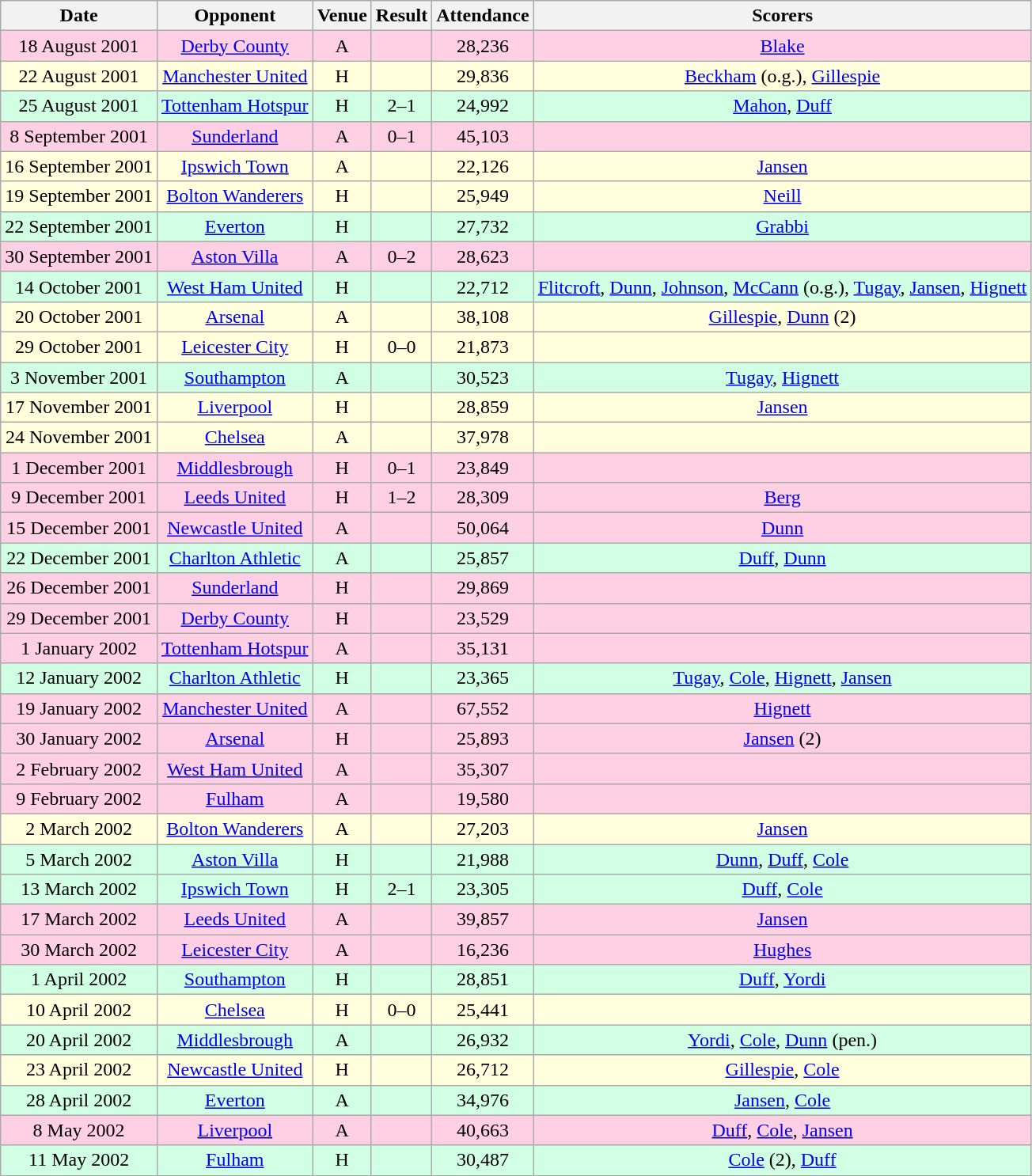<table class="wikitable sortable" style="font-size:100%; text-align:center">
<tr>
<th>Date</th>
<th>Opponent</th>
<th>Venue</th>
<th>Result</th>
<th>Attendance</th>
<th>Scorers</th>
</tr>
<tr style="background-color: #ffd0e3;">
<td>18 August 2001</td>
<td><a href='#'>Derby County</a></td>
<td>A</td>
<td></td>
<td>28,236</td>
<td><a href='#'>Blake</a></td>
</tr>
<tr style="background-color: #ffffdd;">
<td>22 August 2001</td>
<td><a href='#'>Manchester United</a></td>
<td>H</td>
<td></td>
<td>29,836</td>
<td><a href='#'>Beckham</a> (o.g.), <a href='#'>Gillespie</a></td>
</tr>
<tr style="background-color: #d0ffe3;">
<td>25 August 2001</td>
<td><a href='#'>Tottenham Hotspur</a></td>
<td>H</td>
<td>2–1</td>
<td>24,992</td>
<td><a href='#'>Mahon</a>, <a href='#'>Duff</a></td>
</tr>
<tr style="background-color: #ffd0e3;">
<td>8 September 2001</td>
<td><a href='#'>Sunderland</a></td>
<td>A</td>
<td>0–1</td>
<td>45,103</td>
<td></td>
</tr>
<tr style="background-color: #ffffdd;">
<td>16 September 2001</td>
<td><a href='#'>Ipswich Town</a></td>
<td>A</td>
<td></td>
<td>22,126</td>
<td><a href='#'>Jansen</a></td>
</tr>
<tr style="background-color: #ffffdd;">
<td>19 September 2001</td>
<td><a href='#'>Bolton Wanderers</a></td>
<td>H</td>
<td></td>
<td>25,949</td>
<td><a href='#'>Neill</a></td>
</tr>
<tr style="background-color: #d0ffe3;">
<td>22 September 2001</td>
<td><a href='#'>Everton</a></td>
<td>H</td>
<td></td>
<td>27,732</td>
<td><a href='#'>Grabbi</a></td>
</tr>
<tr style="background-color: #ffd0e3;">
<td>30 September 2001</td>
<td><a href='#'>Aston Villa</a></td>
<td>A</td>
<td>0–2</td>
<td>28,623</td>
<td></td>
</tr>
<tr style="background-color: #d0ffe3;">
<td>14 October 2001</td>
<td><a href='#'>West Ham United</a></td>
<td>H</td>
<td></td>
<td>22,712</td>
<td><a href='#'>Flitcroft</a>, <a href='#'>Dunn</a>, <a href='#'>Johnson</a>, <a href='#'>McCann</a> (o.g.), <a href='#'>Tugay</a>, <a href='#'>Jansen</a>, <a href='#'>Hignett</a></td>
</tr>
<tr style="background-color: #ffffdd;">
<td>20 October 2001</td>
<td><a href='#'>Arsenal</a></td>
<td>A</td>
<td></td>
<td>38,108</td>
<td><a href='#'>Gillespie</a>, <a href='#'>Dunn</a> (2)</td>
</tr>
<tr style="background-color: #ffffdd;">
<td>29 October 2001</td>
<td><a href='#'>Leicester City</a></td>
<td>H</td>
<td>0–0</td>
<td>21,873</td>
<td></td>
</tr>
<tr style="background-color: #d0ffe3;">
<td>3 November 2001</td>
<td><a href='#'>Southampton</a></td>
<td>A</td>
<td></td>
<td>30,523</td>
<td><a href='#'>Tugay</a>, <a href='#'>Hignett</a></td>
</tr>
<tr style="background-color: #ffffdd;">
<td>17 November 2001</td>
<td><a href='#'>Liverpool</a></td>
<td>H</td>
<td></td>
<td>28,859</td>
<td><a href='#'>Jansen</a></td>
</tr>
<tr style="background-color: #ffffdd;">
<td>24 November 2001</td>
<td><a href='#'>Chelsea</a></td>
<td>A</td>
<td></td>
<td>37,978</td>
<td></td>
</tr>
<tr style="background-color: #ffd0e3;">
<td>1 December 2001</td>
<td><a href='#'>Middlesbrough</a></td>
<td>H</td>
<td>0–1</td>
<td>23,849</td>
<td></td>
</tr>
<tr style="background-color: #ffd0e3;">
<td>9 December 2001</td>
<td><a href='#'>Leeds United</a></td>
<td>H</td>
<td>1–2</td>
<td>28,309</td>
<td><a href='#'>Berg</a></td>
</tr>
<tr style="background-color: #ffd0e3;">
<td>15 December 2001</td>
<td><a href='#'>Newcastle United</a></td>
<td>A</td>
<td></td>
<td>50,064</td>
<td><a href='#'>Dunn</a></td>
</tr>
<tr style="background-color: #d0ffe3;">
<td>22 December 2001</td>
<td><a href='#'>Charlton Athletic</a></td>
<td>A</td>
<td></td>
<td>25,857</td>
<td><a href='#'>Duff</a>, <a href='#'>Dunn</a></td>
</tr>
<tr style="background-color: #ffd0e3;">
<td>26 December 2001</td>
<td><a href='#'>Sunderland</a></td>
<td>H</td>
<td></td>
<td>29,869</td>
<td></td>
</tr>
<tr style="background-color: #ffd0e3;">
<td>29 December 2001</td>
<td><a href='#'>Derby County</a></td>
<td>H</td>
<td></td>
<td>23,529</td>
<td></td>
</tr>
<tr style="background-color: #ffd0e3;">
<td>1 January 2002</td>
<td><a href='#'>Tottenham Hotspur</a></td>
<td>A</td>
<td></td>
<td>35,131</td>
<td></td>
</tr>
<tr style="background-color: #d0ffe3;">
<td>12 January 2002</td>
<td><a href='#'>Charlton Athletic</a></td>
<td>H</td>
<td></td>
<td>23,365</td>
<td><a href='#'>Tugay</a>, <a href='#'>Cole</a>, <a href='#'>Hignett</a>, <a href='#'>Jansen</a></td>
</tr>
<tr style="background-color: #ffd0e3;">
<td>19 January 2002</td>
<td><a href='#'>Manchester United</a></td>
<td>A</td>
<td></td>
<td>67,552</td>
<td><a href='#'>Hignett</a></td>
</tr>
<tr style="background-color: #ffd0e3;">
<td>30 January 2002</td>
<td><a href='#'>Arsenal</a></td>
<td>H</td>
<td></td>
<td>25,893</td>
<td><a href='#'>Jansen</a> (2)</td>
</tr>
<tr style="background-color: #ffd0e3;">
<td>2 February 2002</td>
<td><a href='#'>West Ham United</a></td>
<td>A</td>
<td></td>
<td>35,307</td>
<td></td>
</tr>
<tr style="background-color: #ffd0e3;">
<td>9 February 2002</td>
<td><a href='#'>Fulham</a></td>
<td>A</td>
<td></td>
<td>19,580</td>
<td></td>
</tr>
<tr style="background-color: #ffffdd;">
<td>2 March 2002</td>
<td><a href='#'>Bolton Wanderers</a></td>
<td>A</td>
<td></td>
<td>27,203</td>
<td><a href='#'>Jansen</a></td>
</tr>
<tr style="background-color: #d0ffe3;">
<td>5 March 2002</td>
<td><a href='#'>Aston Villa</a></td>
<td>H</td>
<td></td>
<td>21,988</td>
<td><a href='#'>Dunn</a>, <a href='#'>Duff</a>, <a href='#'>Cole</a></td>
</tr>
<tr style="background-color: #d0ffe3;">
<td>13 March 2002</td>
<td><a href='#'>Ipswich Town</a></td>
<td>H</td>
<td>2–1</td>
<td>23,305</td>
<td><a href='#'>Duff</a>, <a href='#'>Cole</a></td>
</tr>
<tr style="background-color: #ffd0e3;">
<td>17 March 2002</td>
<td><a href='#'>Leeds United</a></td>
<td>A</td>
<td></td>
<td>39,857</td>
<td><a href='#'>Jansen</a></td>
</tr>
<tr style="background-color: #ffd0e3;">
<td>30 March 2002</td>
<td><a href='#'>Leicester City</a></td>
<td>A</td>
<td></td>
<td>16,236</td>
<td><a href='#'>Hughes</a></td>
</tr>
<tr style="background-color: #d0ffe3;">
<td>1 April 2002</td>
<td><a href='#'>Southampton</a></td>
<td>H</td>
<td></td>
<td>28,851</td>
<td><a href='#'>Duff</a>, <a href='#'>Yordi</a></td>
</tr>
<tr style="background-color: #ffffdd;">
<td>10 April 2002</td>
<td><a href='#'>Chelsea</a></td>
<td>H</td>
<td>0–0</td>
<td>25,441</td>
<td></td>
</tr>
<tr style="background-color: #d0ffe3;">
<td>20 April 2002</td>
<td><a href='#'>Middlesbrough</a></td>
<td>A</td>
<td></td>
<td>26,932</td>
<td><a href='#'>Yordi</a>, <a href='#'>Cole</a>, <a href='#'>Dunn</a> (pen.)</td>
</tr>
<tr style="background-color: #ffffdd;">
<td>23 April 2002</td>
<td><a href='#'>Newcastle United</a></td>
<td>H</td>
<td></td>
<td>26,712</td>
<td><a href='#'>Gillespie</a>, <a href='#'>Cole</a></td>
</tr>
<tr style="background-color: #d0ffe3;">
<td>28 April 2002</td>
<td><a href='#'>Everton</a></td>
<td>A</td>
<td></td>
<td>34,976</td>
<td><a href='#'>Jansen</a>, <a href='#'>Cole</a></td>
</tr>
<tr style="background-color: #ffd0e3;">
<td>8 May 2002</td>
<td><a href='#'>Liverpool</a></td>
<td>A</td>
<td></td>
<td>40,663</td>
<td><a href='#'>Duff</a>, <a href='#'>Cole</a>, <a href='#'>Jansen</a></td>
</tr>
<tr style="background-color: #d0ffe3;">
<td>11 May 2002</td>
<td><a href='#'>Fulham</a></td>
<td>H</td>
<td></td>
<td>30,487</td>
<td><a href='#'>Cole</a> (2), <a href='#'>Duff</a></td>
</tr>
</table>
